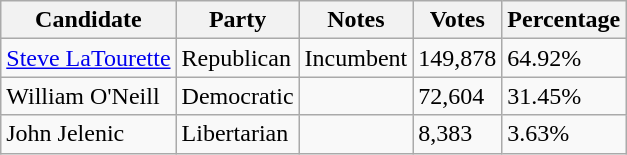<table class="sortable wikitable">
<tr>
<th>Candidate</th>
<th>Party</th>
<th>Notes</th>
<th>Votes</th>
<th>Percentage</th>
</tr>
<tr>
<td><a href='#'>Steve LaTourette</a></td>
<td>Republican</td>
<td>Incumbent</td>
<td>149,878</td>
<td>64.92%</td>
</tr>
<tr>
<td>William O'Neill</td>
<td>Democratic</td>
<td></td>
<td>72,604</td>
<td>31.45%</td>
</tr>
<tr>
<td>John Jelenic</td>
<td>Libertarian</td>
<td></td>
<td>8,383</td>
<td>3.63%</td>
</tr>
</table>
